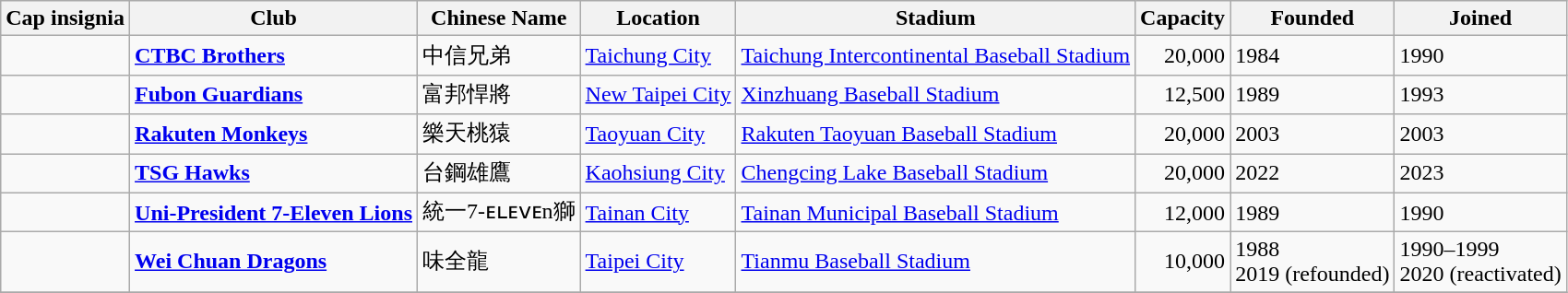<table class=wikitable>
<tr>
<th>Cap insignia</th>
<th>Club</th>
<th>Chinese Name</th>
<th>Location</th>
<th>Stadium</th>
<th>Capacity</th>
<th>Founded</th>
<th>Joined</th>
</tr>
<tr>
<td></td>
<td><strong><a href='#'>CTBC Brothers</a></strong></td>
<td>中信兄弟</td>
<td><a href='#'>Taichung City</a></td>
<td><a href='#'>Taichung Intercontinental Baseball Stadium</a></td>
<td style="text-align:right;">20,000</td>
<td>1984</td>
<td>1990</td>
</tr>
<tr>
<td></td>
<td><strong><a href='#'>Fubon Guardians</a></strong></td>
<td>富邦悍將</td>
<td><a href='#'>New Taipei City</a></td>
<td><a href='#'>Xinzhuang Baseball Stadium</a></td>
<td style="text-align:right;">12,500</td>
<td>1989</td>
<td>1993</td>
</tr>
<tr>
<td></td>
<td><strong><a href='#'>Rakuten Monkeys</a></strong></td>
<td>樂天桃猿</td>
<td><a href='#'>Taoyuan City</a></td>
<td><a href='#'>Rakuten Taoyuan Baseball Stadium</a></td>
<td style="text-align:right;">20,000</td>
<td>2003</td>
<td>2003</td>
</tr>
<tr>
<td></td>
<td><strong><a href='#'>TSG Hawks</a></strong></td>
<td>台鋼雄鷹</td>
<td><a href='#'>Kaohsiung City</a></td>
<td><a href='#'>Chengcing Lake Baseball Stadium</a></td>
<td style="text-align:right;">20,000</td>
<td>2022</td>
<td>2023</td>
</tr>
<tr>
<td></td>
<td><strong><a href='#'>Uni-President 7-Eleven Lions</a></strong></td>
<td>統一7-ᴇʟᴇᴠᴇn獅</td>
<td><a href='#'>Tainan City</a></td>
<td><a href='#'>Tainan Municipal Baseball Stadium</a></td>
<td style="text-align:right;">12,000</td>
<td>1989</td>
<td>1990</td>
</tr>
<tr>
<td></td>
<td><strong><a href='#'>Wei Chuan Dragons</a></strong></td>
<td>味全龍</td>
<td><a href='#'>Taipei City</a></td>
<td><a href='#'>Tianmu Baseball Stadium</a></td>
<td style="text-align:right;">10,000</td>
<td>1988<br>2019 (refounded)</td>
<td>1990–1999<br>2020 (reactivated)</td>
</tr>
<tr>
</tr>
</table>
